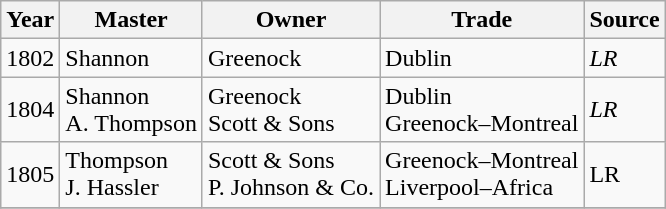<table class="sortable wikitable">
<tr>
<th>Year</th>
<th>Master</th>
<th>Owner</th>
<th>Trade</th>
<th>Source</th>
</tr>
<tr>
<td>1802</td>
<td>Shannon</td>
<td>Greenock</td>
<td>Dublin</td>
<td><em>LR</em></td>
</tr>
<tr>
<td>1804</td>
<td>Shannon<br>A. Thompson</td>
<td>Greenock<br>Scott & Sons</td>
<td>Dublin<br>Greenock–Montreal</td>
<td><em>LR</em></td>
</tr>
<tr>
<td>1805</td>
<td>Thompson<br>J. Hassler</td>
<td>Scott & Sons<br>P. Johnson & Co.</td>
<td>Greenock–Montreal<br>Liverpool–Africa</td>
<td>LR</td>
</tr>
<tr>
</tr>
</table>
